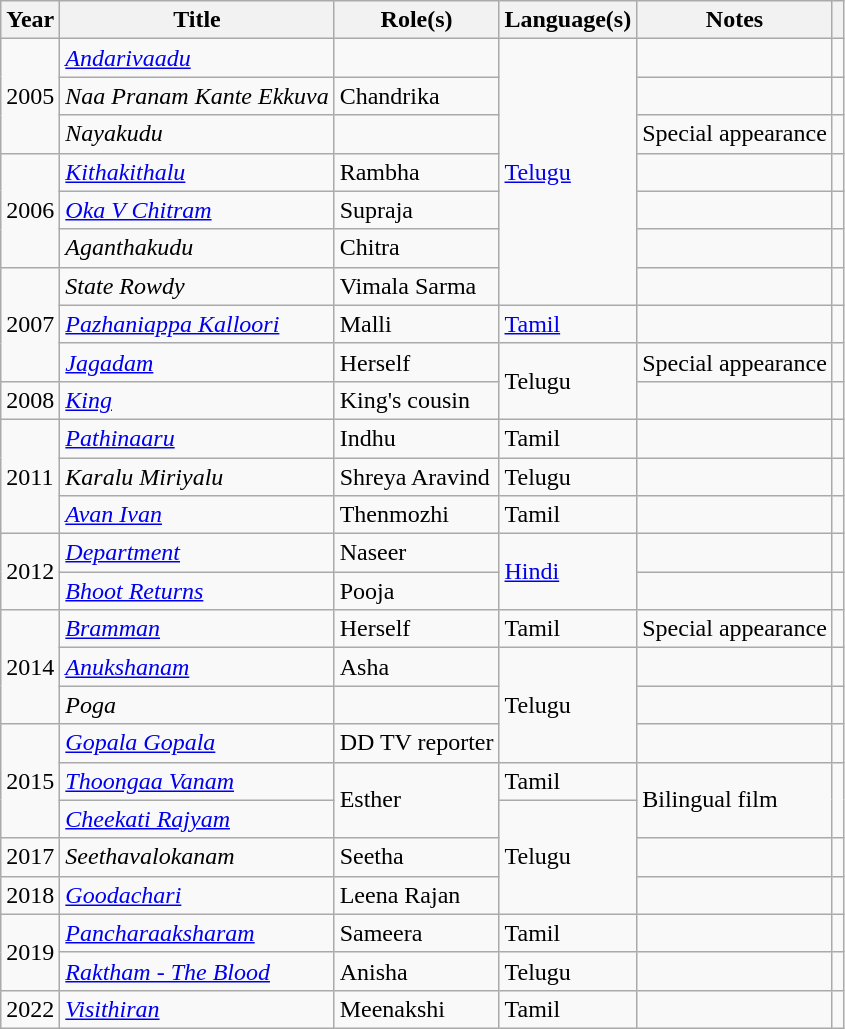<table class="wikitable sortable">
<tr>
<th scope="col">Year</th>
<th scope="col">Title</th>
<th scope="col">Role(s)</th>
<th scope="col">Language(s)</th>
<th scope="col" class="unsortable">Notes</th>
<th scope="col" class="unsortable"></th>
</tr>
<tr>
<td rowspan="3">2005</td>
<td><em><a href='#'>Andarivaadu</a></em></td>
<td></td>
<td rowspan="7"><a href='#'>Telugu</a></td>
<td></td>
<td></td>
</tr>
<tr>
<td><em>Naa Pranam Kante Ekkuva</em></td>
<td>Chandrika</td>
<td></td>
<td></td>
</tr>
<tr>
<td><em>Nayakudu</em></td>
<td></td>
<td>Special appearance</td>
<td></td>
</tr>
<tr>
<td rowspan="3">2006</td>
<td><em><a href='#'>Kithakithalu</a></em></td>
<td>Rambha</td>
<td></td>
<td></td>
</tr>
<tr>
<td><em><a href='#'>Oka V Chitram</a></em></td>
<td>Supraja</td>
<td></td>
<td></td>
</tr>
<tr>
<td><em>Aganthakudu</em></td>
<td>Chitra</td>
<td></td>
<td></td>
</tr>
<tr>
<td rowspan="3">2007</td>
<td><em>State Rowdy</em></td>
<td>Vimala Sarma</td>
<td></td>
<td></td>
</tr>
<tr>
<td><em><a href='#'>Pazhaniappa Kalloori</a></em></td>
<td>Malli</td>
<td><a href='#'>Tamil</a></td>
<td></td>
<td></td>
</tr>
<tr>
<td><em><a href='#'>Jagadam</a></em></td>
<td>Herself</td>
<td rowspan="2">Telugu</td>
<td>Special appearance</td>
<td></td>
</tr>
<tr>
<td>2008</td>
<td><em><a href='#'>King</a></em></td>
<td>King's cousin</td>
<td></td>
<td></td>
</tr>
<tr>
<td rowspan="3">2011</td>
<td><em><a href='#'>Pathinaaru</a></em></td>
<td>Indhu</td>
<td>Tamil</td>
<td></td>
<td></td>
</tr>
<tr>
<td><em>Karalu Miriyalu</em></td>
<td>Shreya Aravind</td>
<td>Telugu</td>
<td></td>
<td></td>
</tr>
<tr>
<td><em><a href='#'>Avan Ivan</a></em></td>
<td>Thenmozhi</td>
<td>Tamil</td>
<td></td>
<td></td>
</tr>
<tr>
<td rowspan="2">2012</td>
<td><em><a href='#'>Department</a></em></td>
<td>Naseer</td>
<td rowspan="2"><a href='#'>Hindi</a></td>
<td></td>
<td></td>
</tr>
<tr>
<td><em><a href='#'>Bhoot Returns</a></em></td>
<td>Pooja</td>
<td></td>
<td></td>
</tr>
<tr>
<td rowspan="3">2014</td>
<td><em><a href='#'>Bramman</a></em></td>
<td>Herself</td>
<td>Tamil</td>
<td>Special appearance</td>
<td></td>
</tr>
<tr>
<td><em><a href='#'>Anukshanam</a></em></td>
<td>Asha</td>
<td rowspan="3">Telugu</td>
<td></td>
<td></td>
</tr>
<tr>
<td><em>Poga</em></td>
<td></td>
<td></td>
<td></td>
</tr>
<tr>
<td rowspan="3">2015</td>
<td><em><a href='#'>Gopala Gopala</a></em></td>
<td>DD TV reporter</td>
<td></td>
<td></td>
</tr>
<tr>
<td><em><a href='#'>Thoongaa Vanam</a></em></td>
<td rowspan="2">Esther</td>
<td>Tamil</td>
<td rowspan="2">Bilingual film</td>
<td rowspan="2"></td>
</tr>
<tr>
<td><em><a href='#'>Cheekati Rajyam</a></em></td>
<td rowspan="3">Telugu</td>
</tr>
<tr>
<td>2017</td>
<td><em>Seethavalokanam</em></td>
<td>Seetha</td>
<td></td>
<td></td>
</tr>
<tr>
<td>2018</td>
<td><em><a href='#'>Goodachari</a></em></td>
<td>Leena Rajan</td>
<td></td>
<td></td>
</tr>
<tr>
<td rowspan="2">2019</td>
<td><em><a href='#'>Pancharaaksharam</a></em></td>
<td>Sameera</td>
<td rowspan="1">Tamil</td>
<td></td>
<td></td>
</tr>
<tr>
<td><em><a href='#'>Raktham - The Blood</a></em></td>
<td>Anisha</td>
<td rowspan="1">Telugu</td>
<td></td>
<td></td>
</tr>
<tr>
<td>2022</td>
<td><em><a href='#'>Visithiran</a></em></td>
<td>Meenakshi</td>
<td rowspan="1">Tamil</td>
<td></td>
</tr>
</table>
